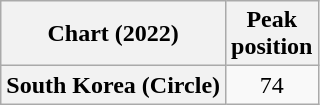<table class="wikitable plainrowheaders" style="text-align:center">
<tr>
<th scope="col">Chart (2022)</th>
<th scope="col">Peak<br>position</th>
</tr>
<tr>
<th scope="row">South Korea (Circle)</th>
<td>74</td>
</tr>
</table>
